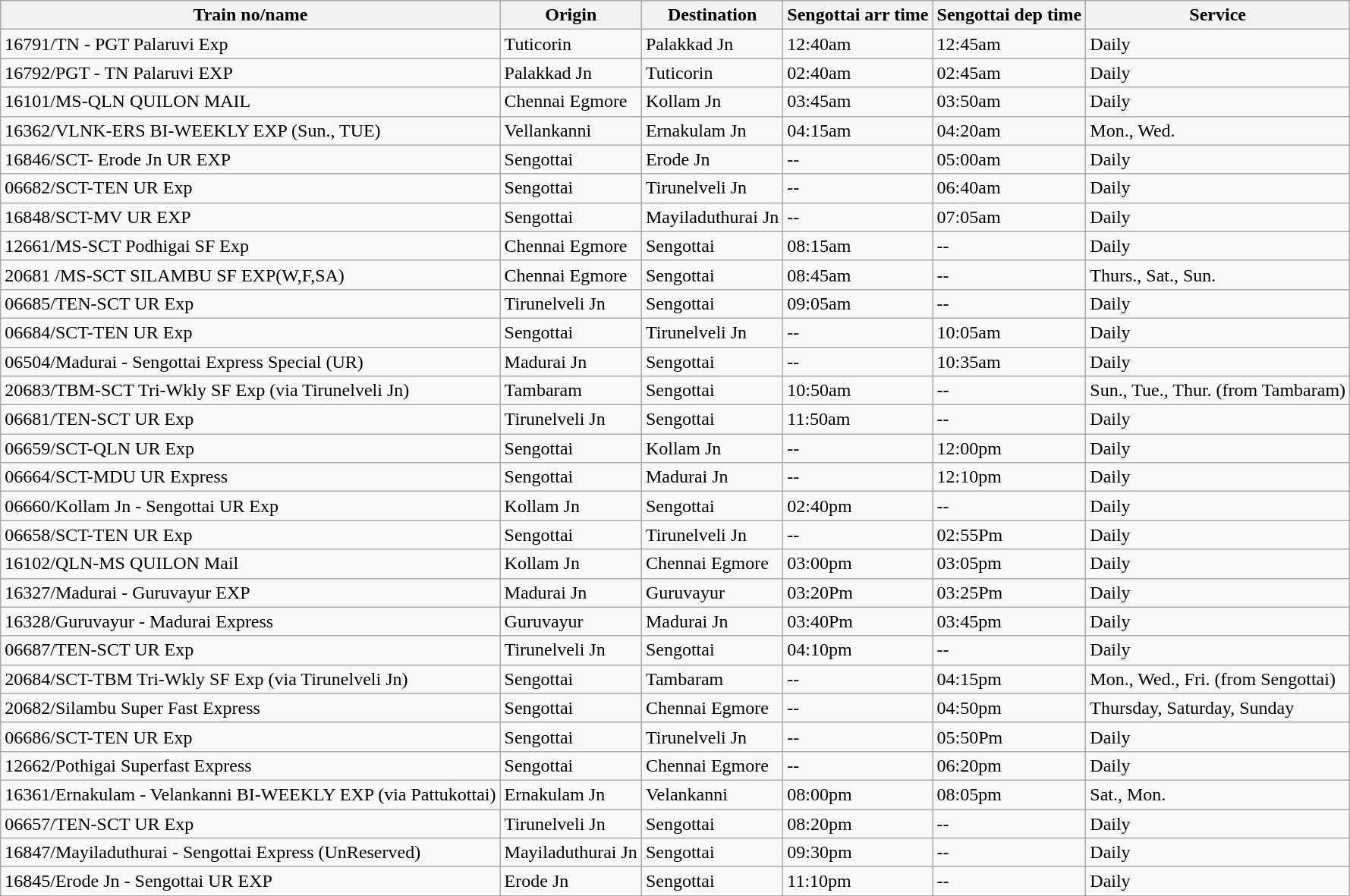<table class="wikitable">
<tr>
<th>Train no/name</th>
<th>Origin</th>
<th>Destination</th>
<th>Sengottai arr time</th>
<th>Sengottai dep time</th>
<th>Service</th>
</tr>
<tr>
<td>16791/TN - PGT Palaruvi Exp</td>
<td>Tuticorin</td>
<td>Palakkad Jn</td>
<td>12:40am</td>
<td>12:45am</td>
<td>Daily</td>
</tr>
<tr>
<td>16792/PGT - TN Palaruvi EXP</td>
<td>Palakkad Jn</td>
<td>Tuticorin</td>
<td>02:40am</td>
<td>02:45am</td>
<td>Daily</td>
</tr>
<tr>
<td>16101/MS-QLN QUILON MAIL</td>
<td>Chennai Egmore</td>
<td>Kollam Jn</td>
<td>03:45am</td>
<td>03:50am</td>
<td>Daily</td>
</tr>
<tr>
<td>16362/VLNK-ERS BI-WEEKLY EXP (Sun., TUE)</td>
<td>Vellankanni</td>
<td>Ernakulam Jn</td>
<td>04:15am</td>
<td>04:20am</td>
<td>Mon., Wed.</td>
</tr>
<tr>
<td>16846/SCT- Erode Jn UR EXP</td>
<td>Sengottai</td>
<td>Erode Jn</td>
<td>--</td>
<td>05:00am</td>
<td>Daily</td>
</tr>
<tr>
<td>06682/SCT-TEN UR Exp</td>
<td>Sengottai</td>
<td>Tirunelveli Jn</td>
<td>--</td>
<td>06:40am</td>
<td>Daily</td>
</tr>
<tr>
<td>16848/SCT-MV UR EXP</td>
<td>Sengottai</td>
<td>Mayiladuthurai Jn</td>
<td>--</td>
<td>07:05am</td>
<td>Daily</td>
</tr>
<tr>
<td>12661/MS-SCT Podhigai SF  Exp</td>
<td>Chennai Egmore</td>
<td>Sengottai</td>
<td>08:15am</td>
<td>--</td>
<td>Daily</td>
</tr>
<tr>
<td>20681 /MS-SCT SILAMBU SF EXP(W,F,SA)</td>
<td>Chennai Egmore</td>
<td>Sengottai</td>
<td>08:45am</td>
<td>--</td>
<td>Thurs., Sat., Sun.</td>
</tr>
<tr>
<td>06685/TEN-SCT UR Exp</td>
<td>Tirunelveli Jn</td>
<td>Sengottai</td>
<td>09:05am</td>
<td>--</td>
<td>Daily</td>
</tr>
<tr>
<td>06684/SCT-TEN UR Exp</td>
<td>Sengottai</td>
<td>Tirunelveli Jn</td>
<td>--</td>
<td>10:05am</td>
<td>Daily</td>
</tr>
<tr>
<td>06504/Madurai - Sengottai Express Special (UR)</td>
<td>Madurai Jn</td>
<td>Sengottai</td>
<td>--</td>
<td>10:35am</td>
<td>Daily</td>
</tr>
<tr>
<td>20683/TBM-SCT Tri-Wkly SF Exp (via Tirunelveli Jn)</td>
<td>Tambaram</td>
<td>Sengottai</td>
<td>10:50am</td>
<td>--</td>
<td>Sun., Tue., Thur. (from Tambaram)</td>
</tr>
<tr>
<td>06681/TEN-SCT UR Exp</td>
<td>Tirunelveli Jn</td>
<td>Sengottai</td>
<td>11:50am</td>
<td>--</td>
<td>Daily</td>
</tr>
<tr>
<td>06659/SCT-QLN UR Exp</td>
<td>Sengottai</td>
<td>Kollam Jn</td>
<td>--</td>
<td>12:00pm</td>
<td>Daily</td>
</tr>
<tr>
<td>06664/SCT-MDU UR Express</td>
<td>Sengottai</td>
<td>Madurai Jn</td>
<td>--</td>
<td>12:10pm</td>
<td>Daily</td>
</tr>
<tr>
<td>06660/Kollam Jn - Sengottai UR Exp</td>
<td>Kollam Jn</td>
<td>Sengottai</td>
<td>02:40pm</td>
<td>--</td>
<td>Daily</td>
</tr>
<tr>
<td>06658/SCT-TEN UR Exp</td>
<td>Sengottai</td>
<td>Tirunelveli Jn</td>
<td>--</td>
<td>02:55Pm</td>
<td>Daily</td>
</tr>
<tr>
<td>16102/QLN-MS QUILON Mail</td>
<td>Kollam Jn</td>
<td>Chennai Egmore</td>
<td>03:00pm</td>
<td>03:05pm</td>
<td>Daily</td>
</tr>
<tr>
<td>16327/Madurai - Guruvayur EXP</td>
<td>Madurai Jn</td>
<td>Guruvayur</td>
<td>03:20Pm</td>
<td>03:25Pm</td>
<td>Daily</td>
</tr>
<tr>
<td>16328/Guruvayur - Madurai Express</td>
<td>Guruvayur</td>
<td>Madurai Jn</td>
<td>03:40Pm</td>
<td>03:45pm</td>
<td>Daily</td>
</tr>
<tr>
<td>06687/TEN-SCT UR Exp</td>
<td>Tirunelveli Jn</td>
<td>Sengottai</td>
<td>04:10pm</td>
<td>--</td>
<td>Daily</td>
</tr>
<tr>
<td>20684/SCT-TBM Tri-Wkly SF Exp (via Tirunelveli Jn)</td>
<td>Sengottai</td>
<td>Tambaram</td>
<td>--</td>
<td>04:15pm</td>
<td>Mon., Wed., Fri. (from Sengottai)</td>
</tr>
<tr>
<td>20682/Silambu Super Fast Express</td>
<td>Sengottai</td>
<td>Chennai Egmore</td>
<td>--</td>
<td>04:50pm</td>
<td>Thursday, Saturday, Sunday</td>
</tr>
<tr>
<td>06686/SCT-TEN UR Exp</td>
<td>Sengottai</td>
<td>Tirunelveli Jn</td>
<td>--</td>
<td>05:50Pm</td>
<td>Daily</td>
</tr>
<tr>
<td>12662/Pothigai Superfast Express</td>
<td>Sengottai</td>
<td>Chennai Egmore</td>
<td>--</td>
<td>06:20pm</td>
<td>Daily</td>
</tr>
<tr>
<td>16361/Ernakulam - Velankanni BI-WEEKLY EXP (via Pattukottai)</td>
<td>Ernakulam Jn</td>
<td>Velankanni</td>
<td>08:00pm</td>
<td>08:05pm</td>
<td>Sat., Mon.</td>
</tr>
<tr>
<td>06657/TEN-SCT UR Exp</td>
<td>Tirunelveli Jn</td>
<td>Sengottai</td>
<td>08:20pm</td>
<td>--</td>
<td>Daily</td>
</tr>
<tr>
<td>16847/Mayiladuthurai - Sengottai Express (UnReserved)</td>
<td>Mayiladuthurai Jn</td>
<td>Sengottai</td>
<td>09:30pm</td>
<td>--</td>
<td>Daily</td>
</tr>
<tr>
<td>16845/Erode Jn - Sengottai UR EXP</td>
<td>Erode Jn</td>
<td>Sengottai</td>
<td>11:10pm</td>
<td>--</td>
<td>Daily</td>
</tr>
<tr>
</tr>
</table>
